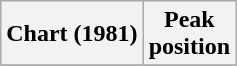<table class="wikitable plainrowheaders" style="text-align:center">
<tr>
<th scope="col">Chart (1981)</th>
<th scope="col">Peak<br>position</th>
</tr>
<tr>
</tr>
</table>
